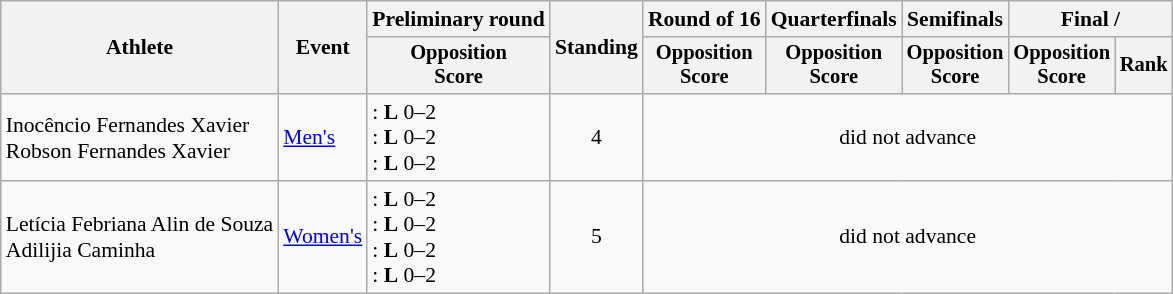<table class=wikitable style="font-size:90%">
<tr>
<th rowspan="2">Athlete</th>
<th rowspan="2">Event</th>
<th>Preliminary round</th>
<th rowspan="2">Standing</th>
<th>Round of 16</th>
<th>Quarterfinals</th>
<th>Semifinals</th>
<th colspan=2>Final / </th>
</tr>
<tr style="font-size:95%">
<th>Opposition<br>Score</th>
<th>Opposition<br>Score</th>
<th>Opposition<br>Score</th>
<th>Opposition<br>Score</th>
<th>Opposition<br>Score</th>
<th>Rank</th>
</tr>
<tr align=center>
<td align=left>Inocêncio Fernandes Xavier<br>Robson Fernandes Xavier</td>
<td align=left><a href='#'>Men's</a></td>
<td align=left>: <strong>L</strong> 0–2<br>: <strong>L</strong> 0–2<br>: <strong>L</strong> 0–2</td>
<td>4</td>
<td colspan=5>did not advance</td>
</tr>
<tr align=center>
<td align=left>Letícia Febriana Alin de Souza<br>Adilijia Caminha</td>
<td align=left><a href='#'>Women's</a></td>
<td align=left>: <strong>L</strong> 0–2<br>: <strong>L</strong> 0–2<br>: <strong>L</strong> 0–2<br>: <strong>L</strong> 0–2</td>
<td>5</td>
<td colspan=5>did not advance</td>
</tr>
</table>
